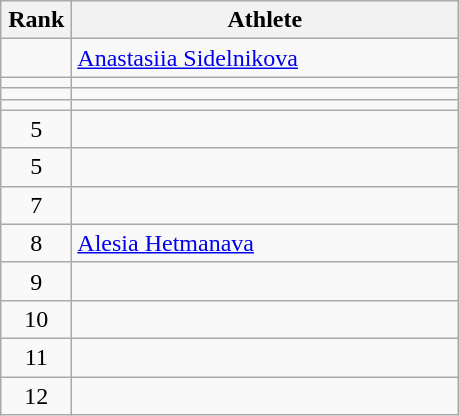<table class="wikitable" style="text-align: center;">
<tr>
<th width=40>Rank</th>
<th width=250>Athlete</th>
</tr>
<tr>
<td></td>
<td align="left"> <a href='#'>Anastasiia Sidelnikova</a>  </td>
</tr>
<tr>
<td></td>
<td align="left"></td>
</tr>
<tr>
<td></td>
<td align="left"></td>
</tr>
<tr>
<td></td>
<td align="left"></td>
</tr>
<tr>
<td>5</td>
<td align="left"></td>
</tr>
<tr>
<td>5</td>
<td align="left"></td>
</tr>
<tr>
<td>7</td>
<td align="left"></td>
</tr>
<tr>
<td>8</td>
<td align="left"> <a href='#'>Alesia Hetmanava</a> </td>
</tr>
<tr>
<td>9</td>
<td align="left"></td>
</tr>
<tr>
<td>10</td>
<td align="left"></td>
</tr>
<tr>
<td>11</td>
<td align="left"></td>
</tr>
<tr>
<td>12</td>
<td align="left"></td>
</tr>
</table>
